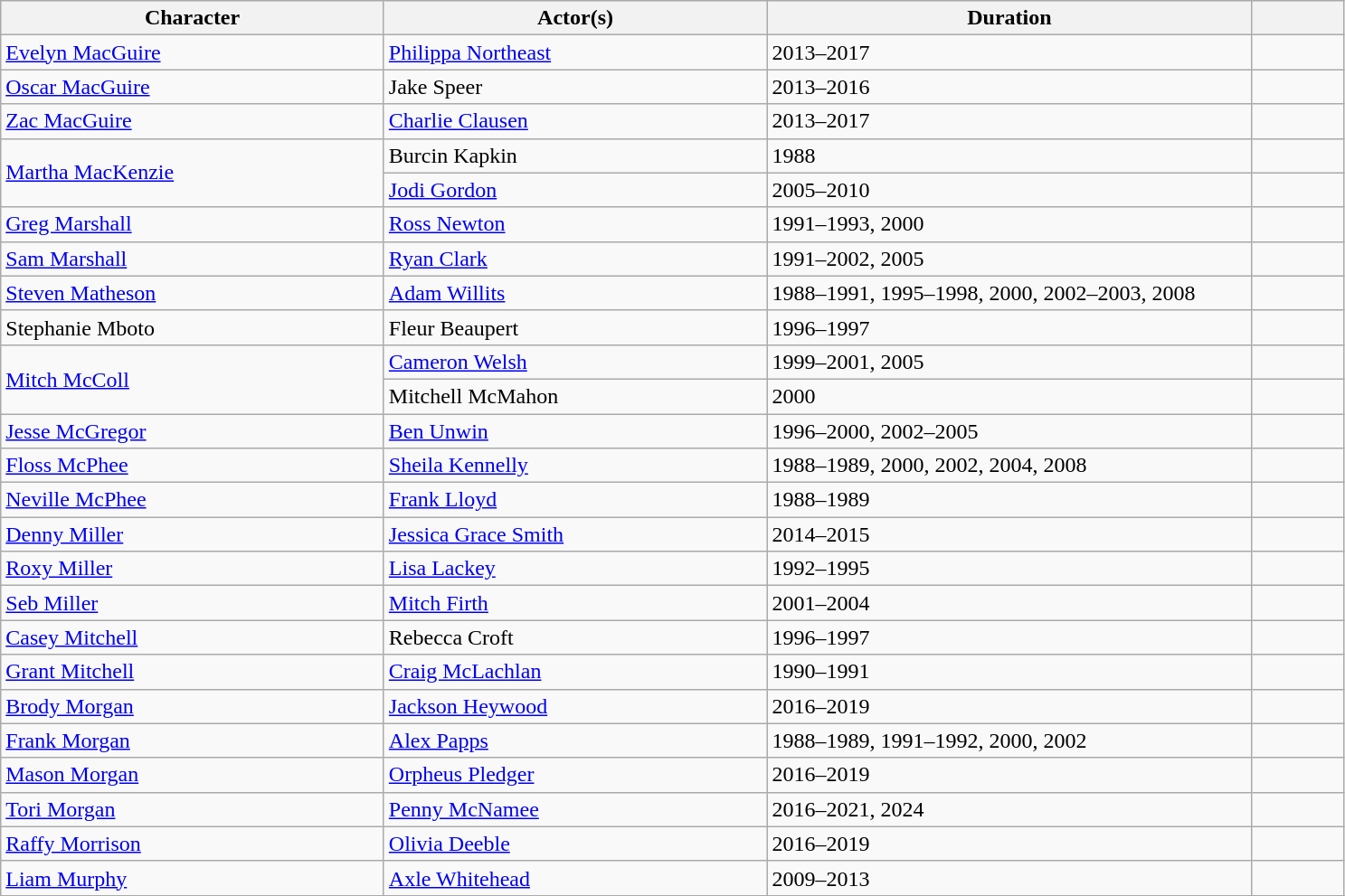<table class=wikitable>
<tr>
<th width=275>Character</th>
<th width=275>Actor(s)</th>
<th width=350>Duration</th>
<th width=60 class=unsortable></th>
</tr>
<tr>
<td><a href='#'>Evelyn MacGuire</a></td>
<td><a href='#'>Philippa Northeast</a></td>
<td>2013–2017</td>
<td></td>
</tr>
<tr>
<td><a href='#'>Oscar MacGuire</a></td>
<td>Jake Speer</td>
<td>2013–2016</td>
<td></td>
</tr>
<tr>
<td><a href='#'>Zac MacGuire</a></td>
<td><a href='#'>Charlie Clausen</a></td>
<td>2013–2017</td>
<td></td>
</tr>
<tr>
<td rowspan=2><a href='#'>Martha MacKenzie</a></td>
<td>Burcin Kapkin</td>
<td>1988</td>
<td></td>
</tr>
<tr>
<td><a href='#'>Jodi Gordon</a></td>
<td>2005–2010</td>
<td></td>
</tr>
<tr>
<td><a href='#'>Greg Marshall</a></td>
<td><a href='#'>Ross Newton</a></td>
<td>1991–1993, 2000</td>
<td></td>
</tr>
<tr>
<td><a href='#'>Sam Marshall</a></td>
<td><a href='#'>Ryan Clark</a></td>
<td>1991–2002, 2005</td>
<td></td>
</tr>
<tr>
<td><a href='#'>Steven Matheson</a></td>
<td><a href='#'>Adam Willits</a></td>
<td>1988–1991, 1995–1998, 2000, 2002–2003, 2008</td>
<td></td>
</tr>
<tr>
<td>Stephanie Mboto</td>
<td>Fleur Beaupert</td>
<td>1996–1997</td>
<td></td>
</tr>
<tr>
<td rowspan=2><a href='#'>Mitch McColl</a></td>
<td><a href='#'>Cameron Welsh</a></td>
<td>1999–2001, 2005</td>
<td></td>
</tr>
<tr>
<td>Mitchell McMahon</td>
<td>2000</td>
<td></td>
</tr>
<tr>
<td><a href='#'>Jesse McGregor</a></td>
<td><a href='#'>Ben Unwin</a></td>
<td>1996–2000, 2002–2005</td>
<td></td>
</tr>
<tr>
<td><a href='#'>Floss McPhee</a></td>
<td><a href='#'>Sheila Kennelly</a></td>
<td>1988–1989, 2000, 2002, 2004, 2008</td>
<td></td>
</tr>
<tr>
<td><a href='#'>Neville McPhee</a></td>
<td><a href='#'>Frank Lloyd</a></td>
<td>1988–1989</td>
<td></td>
</tr>
<tr>
<td><a href='#'>Denny Miller</a></td>
<td><a href='#'>Jessica Grace Smith</a></td>
<td>2014–2015</td>
<td></td>
</tr>
<tr>
<td><a href='#'>Roxy Miller</a></td>
<td><a href='#'>Lisa Lackey</a></td>
<td>1992–1995</td>
<td></td>
</tr>
<tr>
<td><a href='#'>Seb Miller</a></td>
<td><a href='#'>Mitch Firth</a></td>
<td>2001–2004</td>
<td></td>
</tr>
<tr>
<td><a href='#'>Casey Mitchell</a></td>
<td>Rebecca Croft</td>
<td>1996–1997</td>
<td></td>
</tr>
<tr>
<td><a href='#'>Grant Mitchell</a></td>
<td><a href='#'>Craig McLachlan</a></td>
<td>1990–1991</td>
<td></td>
</tr>
<tr>
<td><a href='#'>Brody Morgan</a></td>
<td><a href='#'>Jackson Heywood</a></td>
<td>2016–2019</td>
<td></td>
</tr>
<tr>
<td><a href='#'>Frank Morgan</a></td>
<td><a href='#'>Alex Papps</a></td>
<td>1988–1989, 1991–1992, 2000, 2002</td>
<td></td>
</tr>
<tr>
<td><a href='#'>Mason Morgan</a></td>
<td><a href='#'>Orpheus Pledger</a></td>
<td>2016–2019</td>
<td></td>
</tr>
<tr>
<td><a href='#'>Tori Morgan</a></td>
<td><a href='#'>Penny McNamee</a></td>
<td>2016–2021, 2024</td>
<td></td>
</tr>
<tr>
<td><a href='#'>Raffy Morrison</a></td>
<td><a href='#'>Olivia Deeble</a></td>
<td>2016–2019</td>
<td></td>
</tr>
<tr>
<td><a href='#'>Liam Murphy</a></td>
<td><a href='#'>Axle Whitehead</a></td>
<td>2009–2013</td>
<td></td>
</tr>
<tr>
</tr>
</table>
